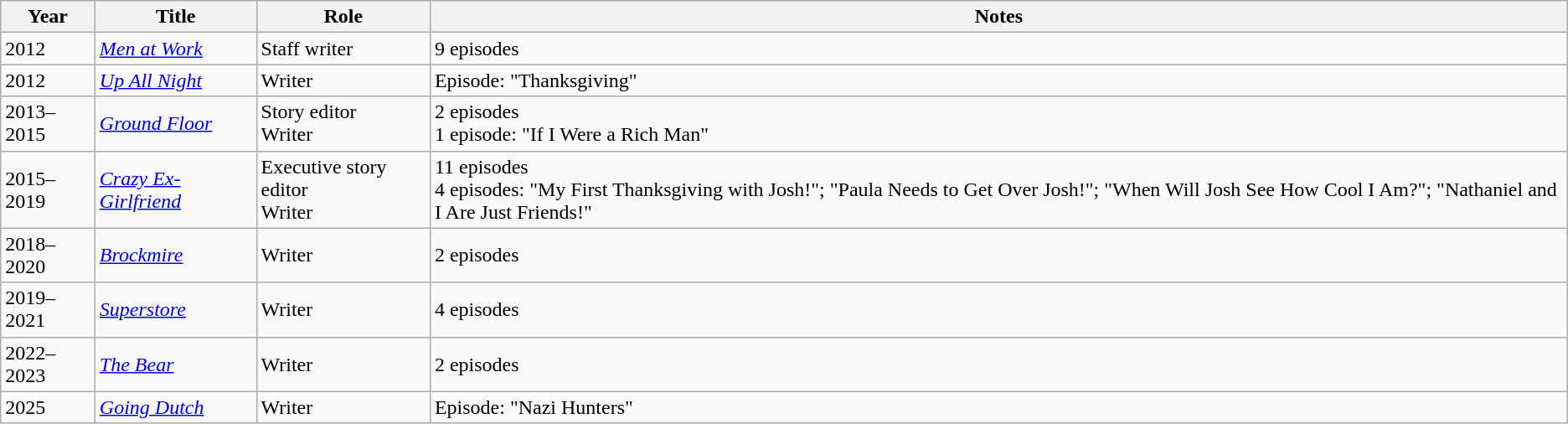<table class="wikitable sortable mw-collapsible">
<tr>
<th>Year</th>
<th>Title</th>
<th>Role</th>
<th>Notes</th>
</tr>
<tr>
<td>2012</td>
<td><em><a href='#'>Men at Work</a></em></td>
<td>Staff writer</td>
<td>9 episodes</td>
</tr>
<tr>
<td>2012</td>
<td><em><a href='#'>Up All Night</a></em></td>
<td>Writer</td>
<td>Episode: "Thanksgiving"</td>
</tr>
<tr>
<td>2013–2015</td>
<td><em><a href='#'>Ground Floor</a></em></td>
<td>Story editor<br>Writer</td>
<td>2 episodes<br>1 episode: "If I Were a Rich Man"</td>
</tr>
<tr>
<td>2015–2019</td>
<td><em><a href='#'>Crazy Ex-Girlfriend</a></em></td>
<td>Executive story editor<br>Writer</td>
<td>11 episodes<br>4 episodes: "My First Thanksgiving with Josh!"; "Paula Needs to Get Over Josh!"; "When Will Josh See How Cool I Am?"; "Nathaniel and I Are Just Friends!"</td>
</tr>
<tr>
<td>2018–2020</td>
<td><em><a href='#'>Brockmire</a></em></td>
<td>Writer</td>
<td>2 episodes</td>
</tr>
<tr>
<td>2019–2021</td>
<td><em><a href='#'>Superstore</a></em></td>
<td>Writer</td>
<td>4 episodes</td>
</tr>
<tr>
<td>2022–2023</td>
<td><em><a href='#'>The Bear</a></em></td>
<td>Writer</td>
<td>2 episodes</td>
</tr>
<tr>
<td>2025</td>
<td><em><a href='#'>Going Dutch</a></em></td>
<td>Writer</td>
<td>Episode: "Nazi Hunters"</td>
</tr>
</table>
